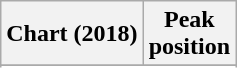<table class="wikitable sortable plainrowheaders" style="text-align:center">
<tr>
<th scope="col">Chart (2018)</th>
<th scope="col">Peak<br>position</th>
</tr>
<tr>
</tr>
<tr>
</tr>
<tr>
</tr>
</table>
